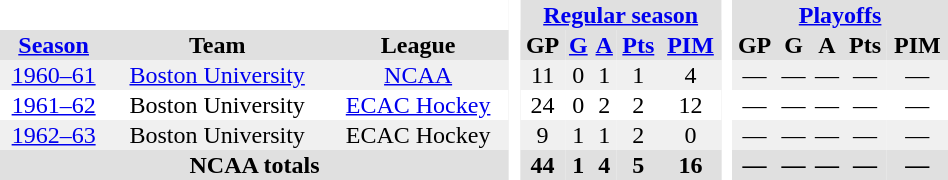<table BORDER="0" CELLPADDING="1" CELLSPACING="0" width="50%" style="text-align:center">
<tr bgcolor="#e0e0e0">
<th colspan="3" bgcolor="#ffffff"> </th>
<th rowspan="99" bgcolor="#ffffff"> </th>
<th colspan="5"><a href='#'>Regular season</a></th>
<th rowspan="99" bgcolor="#ffffff"> </th>
<th colspan="5"><a href='#'>Playoffs</a></th>
</tr>
<tr bgcolor="#e0e0e0">
<th ALIGN="center"><a href='#'>Season</a></th>
<th ALIGN="center">Team</th>
<th ALIGN="center">League</th>
<th ALIGN="center">GP</th>
<th ALIGN="center"><a href='#'>G</a></th>
<th ALIGN="center"><a href='#'>A</a></th>
<th ALIGN="center"><a href='#'>Pts</a></th>
<th ALIGN="center"><a href='#'>PIM</a></th>
<th ALIGN="center">GP</th>
<th ALIGN="center">G</th>
<th ALIGN="center">A</th>
<th ALIGN="center">Pts</th>
<th ALIGN="center">PIM</th>
</tr>
<tr bgcolor=f0f0f0>
<td><a href='#'>1960–61</a></td>
<td><a href='#'>Boston University</a></td>
<td><a href='#'>NCAA</a></td>
<td>11</td>
<td>0</td>
<td>1</td>
<td>1</td>
<td>4</td>
<td>—</td>
<td>—</td>
<td>—</td>
<td>—</td>
<td>—</td>
</tr>
<tr>
<td><a href='#'>1961–62</a></td>
<td>Boston University</td>
<td><a href='#'>ECAC Hockey</a></td>
<td>24</td>
<td>0</td>
<td>2</td>
<td>2</td>
<td>12</td>
<td>—</td>
<td>—</td>
<td>—</td>
<td>—</td>
<td>—</td>
</tr>
<tr bgcolor=f0f0f0>
<td><a href='#'>1962–63</a></td>
<td>Boston University</td>
<td>ECAC Hockey</td>
<td>9</td>
<td>1</td>
<td>1</td>
<td>2</td>
<td>0</td>
<td>—</td>
<td>—</td>
<td>—</td>
<td>—</td>
<td>—</td>
</tr>
<tr bgcolor="#e0e0e0">
<th colspan="3">NCAA totals</th>
<th>44</th>
<th>1</th>
<th>4</th>
<th>5</th>
<th>16</th>
<th>—</th>
<th>—</th>
<th>—</th>
<th>—</th>
<th>—</th>
</tr>
</table>
